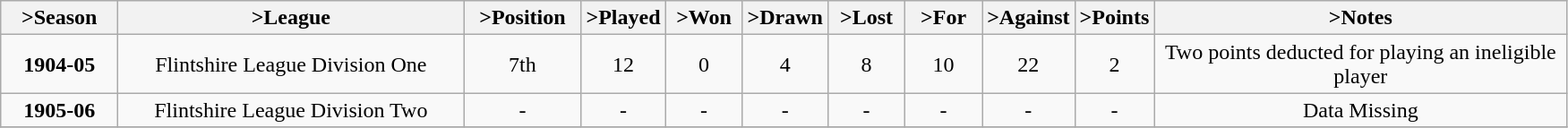<table class="wikitable" style="text-align: center">
<tr>
<th <col width="80px">>Season</th>
<th <col width="250px">>League</th>
<th <col width="80px">>Position</th>
<th <col width="50px">>Played</th>
<th <col width="50px">>Won</th>
<th <col width="50px">>Drawn</th>
<th <col width="50px">>Lost</th>
<th <col width="50px">>For</th>
<th <col width="50px">>Against</th>
<th <col width="50px">>Points</th>
<th <col width="300px">>Notes</th>
</tr>
<tr>
<td><strong>1904-05</strong></td>
<td>Flintshire League Division One</td>
<td>7th</td>
<td>12</td>
<td>0</td>
<td>4</td>
<td>8</td>
<td>10</td>
<td>22</td>
<td>2</td>
<td>Two points deducted for playing an ineligible player </td>
</tr>
<tr>
<td><strong>1905-06</strong></td>
<td>Flintshire League Division Two</td>
<td>-</td>
<td>-</td>
<td>-</td>
<td>-</td>
<td>-</td>
<td>-</td>
<td>-</td>
<td>-</td>
<td>Data Missing</td>
</tr>
<tr>
</tr>
</table>
